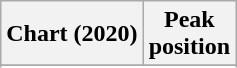<table class="wikitable sortable plainrowheaders" style="text-align:center">
<tr>
<th scope="col">Chart (2020)</th>
<th scope="col">Peak<br>position</th>
</tr>
<tr>
</tr>
<tr>
</tr>
<tr>
</tr>
</table>
